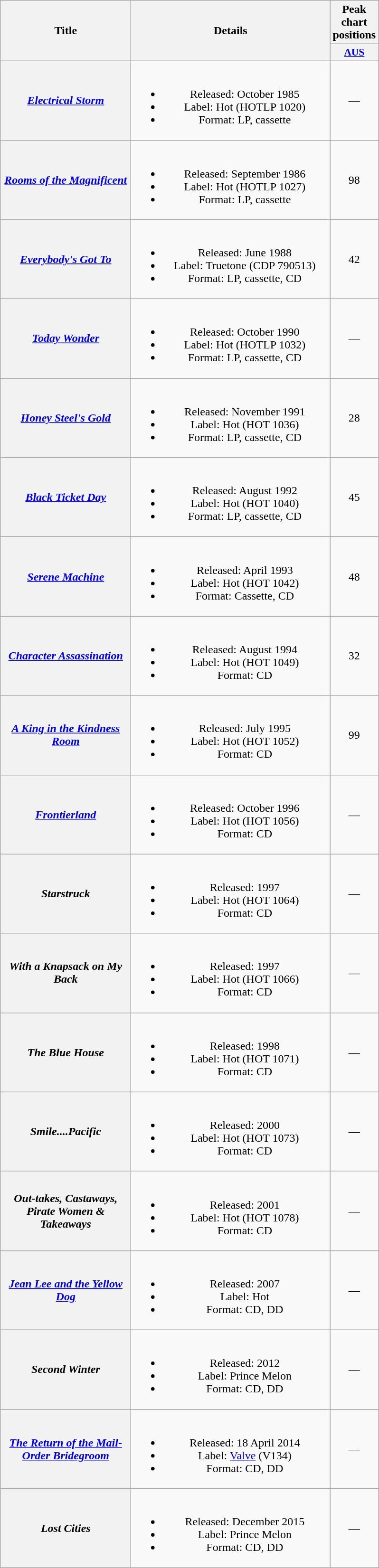<table class="wikitable plainrowheaders" style="text-align:center;" border="1">
<tr>
<th scope="col" rowspan="2" style="width:11em;">Title</th>
<th scope="col" rowspan="2" style="width:17em;">Details</th>
<th scope="col" colspan="1">Peak chart positions</th>
</tr>
<tr>
<th scope="col" style="width:3em;font-size:90%;"><a href='#'>AUS</a><br></th>
</tr>
<tr>
<th scope="row"><em><a href='#'>Electrical Storm</a></em></th>
<td><br><ul><li>Released: October 1985</li><li>Label: Hot (HOTLP 1020)</li><li>Format: LP, cassette</li></ul></td>
<td>—</td>
</tr>
<tr>
<th scope="row"><em><a href='#'>Rooms of the Magnificent</a></em></th>
<td><br><ul><li>Released: September 1986</li><li>Label: Hot (HOTLP 1027)</li><li>Format: LP, cassette</li></ul></td>
<td>98</td>
</tr>
<tr>
<th scope="row"><em><a href='#'>Everybody's Got To</a></em></th>
<td><br><ul><li>Released: June 1988</li><li>Label: Truetone (CDP 790513)</li><li>Format: LP, cassette, CD</li></ul></td>
<td>42</td>
</tr>
<tr>
<th scope="row"><em><a href='#'>Today Wonder</a></em></th>
<td><br><ul><li>Released: October 1990</li><li>Label: Hot (HOTLP 1032)</li><li>Format: LP, cassette, CD</li></ul></td>
<td>—</td>
</tr>
<tr>
<th scope="row"><em><a href='#'>Honey Steel's Gold</a></em></th>
<td><br><ul><li>Released: November 1991</li><li>Label: Hot (HOT 1036)</li><li>Format: LP, cassette, CD</li></ul></td>
<td>28</td>
</tr>
<tr>
<th scope="row"><em><a href='#'>Black Ticket Day</a></em></th>
<td><br><ul><li>Released: August 1992</li><li>Label: Hot (HOT 1040)</li><li>Format: LP, cassette, CD</li></ul></td>
<td>45</td>
</tr>
<tr>
<th scope="row"><em><a href='#'>Serene Machine</a></em></th>
<td><br><ul><li>Released: April 1993</li><li>Label: Hot (HOT 1042)</li><li>Format: Cassette, CD</li></ul></td>
<td>48</td>
</tr>
<tr>
<th scope="row"><em><a href='#'>Character Assassination</a></em></th>
<td><br><ul><li>Released: August 1994</li><li>Label: Hot (HOT 1049)</li><li>Format: CD</li></ul></td>
<td>32</td>
</tr>
<tr>
<th scope="row"><em><a href='#'>A King in the Kindness Room</a></em></th>
<td><br><ul><li>Released: July 1995</li><li>Label: Hot (HOT 1052)</li><li>Format: CD</li></ul></td>
<td>99</td>
</tr>
<tr>
<th scope="row"><em><a href='#'>Frontierland</a></em></th>
<td><br><ul><li>Released: October 1996</li><li>Label: Hot (HOT 1056)</li><li>Format: CD</li></ul></td>
<td>—</td>
</tr>
<tr>
<th scope="row"><em>Starstruck</em></th>
<td><br><ul><li>Released: 1997</li><li>Label: Hot (HOT 1064)</li><li>Format: CD</li></ul></td>
<td>—</td>
</tr>
<tr>
<th scope="row"><em>With a Knapsack on My Back</em></th>
<td><br><ul><li>Released: 1997</li><li>Label: Hot (HOT 1066)</li><li>Format: CD</li></ul></td>
<td>—</td>
</tr>
<tr>
<th scope="row"><em>The Blue House</em></th>
<td><br><ul><li>Released: 1998</li><li>Label: Hot (HOT 1071)</li><li>Format: CD</li></ul></td>
<td>—</td>
</tr>
<tr>
<th scope="row"><em>Smile....Pacific</em></th>
<td><br><ul><li>Released: 2000</li><li>Label: Hot (HOT 1073)</li><li>Format: CD</li></ul></td>
<td>—</td>
</tr>
<tr>
<th scope="row"><em>Out-takes, Castaways, Pirate Women & Takeaways</em></th>
<td><br><ul><li>Released: 2001</li><li>Label: Hot (HOT 1078)</li><li>Format: CD</li></ul></td>
<td>—</td>
</tr>
<tr>
<th scope="row"><em><a href='#'>Jean Lee and the Yellow Dog</a></em></th>
<td><br><ul><li>Released: 2007</li><li>Label: Hot</li><li>Format: CD, DD</li></ul></td>
<td>—</td>
</tr>
<tr>
<th scope="row"><em>Second Winter</em></th>
<td><br><ul><li>Released: 2012</li><li>Label: Prince Melon</li><li>Format: CD, DD</li></ul></td>
<td>—</td>
</tr>
<tr>
<th scope="row"><em><a href='#'>The Return of the Mail-Order Bridegroom</a></em></th>
<td><br><ul><li>Released: 18 April 2014</li><li>Label: <a href='#'>Valve</a> (V134)</li><li>Format: CD, DD</li></ul></td>
<td>—</td>
</tr>
<tr>
<th scope="row"><em>Lost Cities</em></th>
<td><br><ul><li>Released: December 2015</li><li>Label: Prince Melon</li><li>Format: CD, DD</li></ul></td>
<td>—</td>
</tr>
</table>
